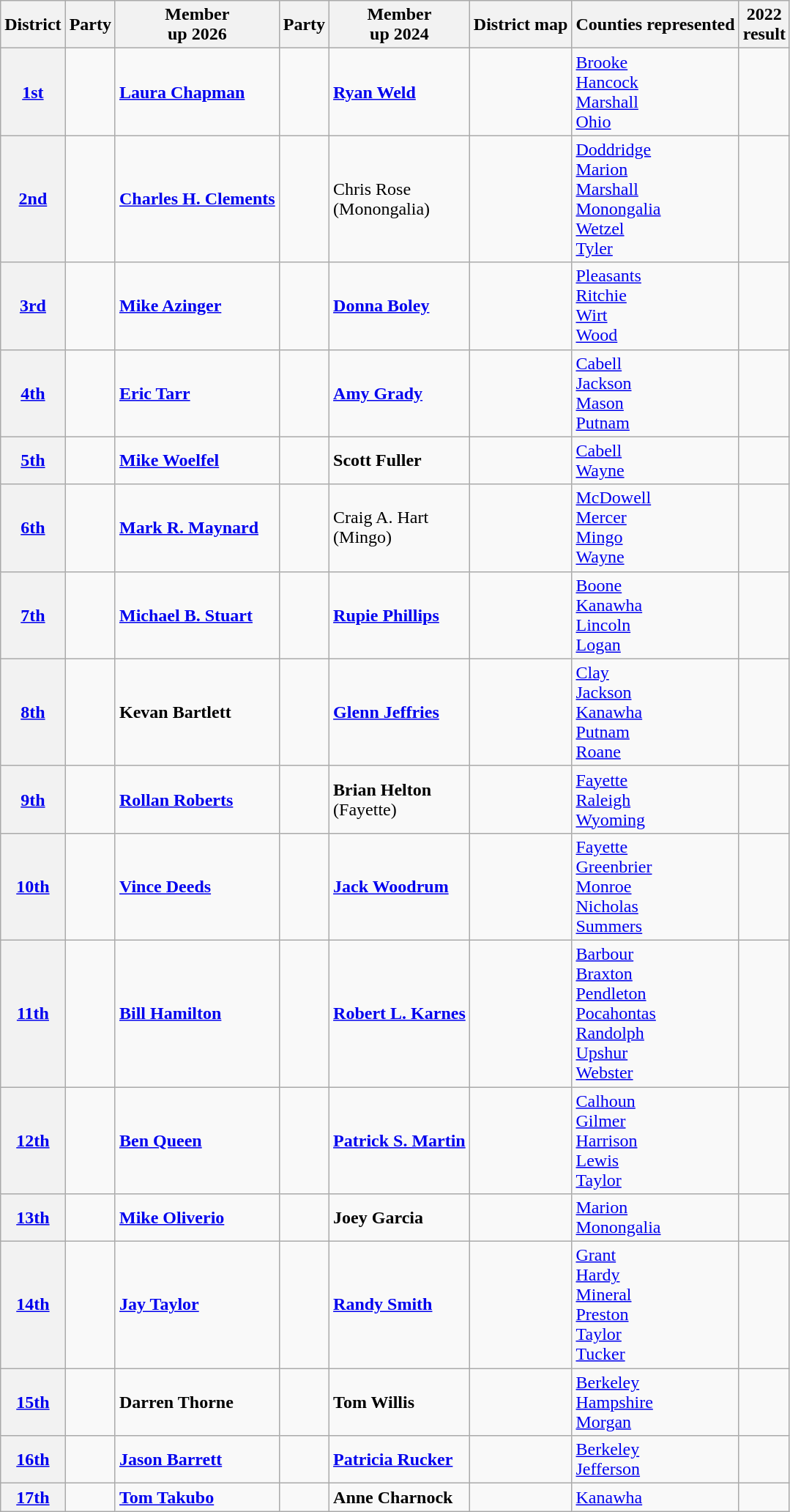<table class="wikitable sortable">
<tr>
<th>District</th>
<th>Party</th>
<th class="unsortable">Member<br>up 2026<br></th>
<th>Party</th>
<th class="unsortable">Member<br>up 2024<br></th>
<th class="unsortable">District map</th>
<th class="unsortable">Counties represented</th>
<th data-sort-type="number">2022<br>result</th>
</tr>
<tr>
<th><a href='#'>1st</a></th>
<td></td>
<td><strong><a href='#'>Laura Chapman</a></strong><br></td>
<td></td>
<td><strong><a href='#'>Ryan Weld</a></strong><br></td>
<td></td>
<td><a href='#'>Brooke</a><br><a href='#'>Hancock</a><br><a href='#'>Marshall</a><br><a href='#'>Ohio</a></td>
<td></td>
</tr>
<tr>
<th><a href='#'>2nd</a></th>
<td></td>
<td><strong><a href='#'>Charles H. Clements</a></strong><br></td>
<td></td>
<td>Chris Rose<br>(Monongalia)</td>
<td></td>
<td><a href='#'>Doddridge</a><br><a href='#'>Marion</a><br><a href='#'>Marshall</a><br><a href='#'>Monongalia</a><br><a href='#'>Wetzel</a><br><a href='#'>Tyler</a></td>
<td></td>
</tr>
<tr>
<th><a href='#'>3rd</a></th>
<td></td>
<td><strong><a href='#'>Mike Azinger</a></strong><br></td>
<td></td>
<td><strong><a href='#'>Donna Boley</a></strong><br></td>
<td></td>
<td><a href='#'>Pleasants</a><br><a href='#'>Ritchie</a><br><a href='#'>Wirt</a><br><a href='#'>Wood</a></td>
<td></td>
</tr>
<tr>
<th><a href='#'>4th</a></th>
<td></td>
<td><strong><a href='#'>Eric Tarr</a></strong><br></td>
<td></td>
<td><strong><a href='#'>Amy Grady</a></strong><br></td>
<td></td>
<td><a href='#'>Cabell</a><br><a href='#'>Jackson</a><br><a href='#'>Mason</a><br><a href='#'>Putnam</a></td>
<td></td>
</tr>
<tr>
<th><a href='#'>5th</a></th>
<td></td>
<td><strong><a href='#'>Mike Woelfel</a></strong><br></td>
<td></td>
<td><strong>Scott Fuller</strong><br></td>
<td></td>
<td><a href='#'>Cabell</a><br><a href='#'>Wayne</a></td>
<td></td>
</tr>
<tr>
<th><a href='#'>6th</a></th>
<td></td>
<td><strong><a href='#'>Mark R. Maynard</a></strong><br></td>
<td></td>
<td>Craig A. Hart<br>(Mingo)</td>
<td></td>
<td><a href='#'>McDowell</a><br><a href='#'>Mercer</a><br><a href='#'>Mingo</a><br><a href='#'>Wayne</a></td>
<td></td>
</tr>
<tr>
<th><a href='#'>7th</a></th>
<td></td>
<td><strong><a href='#'>Michael B. Stuart</a></strong><br></td>
<td></td>
<td><strong><a href='#'>Rupie Phillips</a></strong><br></td>
<td></td>
<td><a href='#'>Boone</a><br><a href='#'>Kanawha</a><br><a href='#'>Lincoln</a><br><a href='#'>Logan</a></td>
<td></td>
</tr>
<tr>
<th><a href='#'>8th</a></th>
<td></td>
<td><strong>Kevan Bartlett</strong><br></td>
<td></td>
<td><strong><a href='#'>Glenn Jeffries</a></strong><br></td>
<td></td>
<td><a href='#'>Clay</a><br><a href='#'>Jackson</a><br><a href='#'>Kanawha</a><br><a href='#'>Putnam</a><br><a href='#'>Roane</a></td>
<td></td>
</tr>
<tr>
<th><a href='#'>9th</a></th>
<td></td>
<td><strong><a href='#'>Rollan Roberts</a></strong><br></td>
<td></td>
<td><strong>Brian Helton</strong><br>(Fayette)</td>
<td></td>
<td><a href='#'>Fayette</a><br><a href='#'>Raleigh</a><br><a href='#'>Wyoming</a></td>
<td></td>
</tr>
<tr>
<th><a href='#'>10th</a></th>
<td></td>
<td><strong><a href='#'>Vince Deeds</a></strong><br></td>
<td></td>
<td><strong><a href='#'>Jack Woodrum</a></strong><br></td>
<td></td>
<td><a href='#'>Fayette</a><br><a href='#'>Greenbrier</a><br><a href='#'>Monroe</a><br><a href='#'>Nicholas</a><br><a href='#'>Summers</a></td>
<td></td>
</tr>
<tr>
<th><a href='#'>11th</a></th>
<td></td>
<td><strong><a href='#'>Bill Hamilton</a></strong><br></td>
<td></td>
<td><strong><a href='#'>Robert L. Karnes</a></strong><br></td>
<td></td>
<td><a href='#'>Barbour</a><br><a href='#'>Braxton</a><br><a href='#'>Pendleton</a><br><a href='#'>Pocahontas</a><br><a href='#'>Randolph</a><br><a href='#'>Upshur</a><br><a href='#'>Webster</a></td>
<td></td>
</tr>
<tr>
<th><a href='#'>12th</a></th>
<td></td>
<td><strong><a href='#'>Ben Queen</a></strong><br></td>
<td></td>
<td><strong><a href='#'>Patrick S. Martin</a></strong><br></td>
<td></td>
<td><a href='#'>Calhoun</a><br><a href='#'>Gilmer</a><br><a href='#'>Harrison</a><br><a href='#'>Lewis</a><br><a href='#'>Taylor</a></td>
<td></td>
</tr>
<tr>
<th><a href='#'>13th</a></th>
<td></td>
<td><strong><a href='#'>Mike Oliverio</a></strong><br></td>
<td></td>
<td><strong>Joey Garcia</strong><br></td>
<td></td>
<td><a href='#'>Marion</a><br><a href='#'>Monongalia</a></td>
<td></td>
</tr>
<tr>
<th><a href='#'>14th</a></th>
<td></td>
<td><strong><a href='#'>Jay Taylor</a></strong><br></td>
<td></td>
<td><strong><a href='#'>Randy Smith</a></strong><br></td>
<td></td>
<td><a href='#'>Grant</a><br><a href='#'>Hardy</a><br><a href='#'>Mineral</a><br><a href='#'>Preston</a><br><a href='#'>Taylor</a><br><a href='#'>Tucker</a></td>
<td></td>
</tr>
<tr>
<th><a href='#'>15th</a></th>
<td></td>
<td><strong>Darren Thorne</strong><br></td>
<td></td>
<td><strong>Tom Willis</strong><br></td>
<td></td>
<td><a href='#'>Berkeley</a><br><a href='#'>Hampshire</a><br><a href='#'>Morgan</a></td>
<td></td>
</tr>
<tr>
<th><a href='#'>16th</a></th>
<td></td>
<td><strong><a href='#'>Jason Barrett</a></strong><br></td>
<td></td>
<td><strong><a href='#'>Patricia Rucker</a></strong><br></td>
<td></td>
<td><a href='#'>Berkeley</a><br><a href='#'>Jefferson</a></td>
<td></td>
</tr>
<tr>
<th><a href='#'>17th</a></th>
<td></td>
<td><strong><a href='#'>Tom Takubo</a></strong><br></td>
<td></td>
<td><strong>Anne Charnock</strong><br></td>
<td></td>
<td><a href='#'>Kanawha</a></td>
<td></td>
</tr>
</table>
